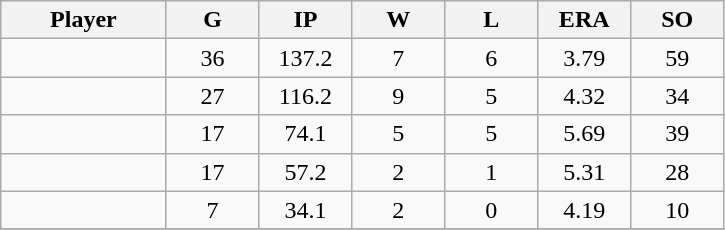<table class="wikitable sortable">
<tr>
<th bgcolor="#DDDDFF" width="16%">Player</th>
<th bgcolor="#DDDDFF" width="9%">G</th>
<th bgcolor="#DDDDFF" width="9%">IP</th>
<th bgcolor="#DDDDFF" width="9%">W</th>
<th bgcolor="#DDDDFF" width="9%">L</th>
<th bgcolor="#DDDDFF" width="9%">ERA</th>
<th bgcolor="#DDDDFF" width="9%">SO</th>
</tr>
<tr align="center">
<td></td>
<td>36</td>
<td>137.2</td>
<td>7</td>
<td>6</td>
<td>3.79</td>
<td>59</td>
</tr>
<tr align="center">
<td></td>
<td>27</td>
<td>116.2</td>
<td>9</td>
<td>5</td>
<td>4.32</td>
<td>34</td>
</tr>
<tr align="center">
<td></td>
<td>17</td>
<td>74.1</td>
<td>5</td>
<td>5</td>
<td>5.69</td>
<td>39</td>
</tr>
<tr align="center">
<td></td>
<td>17</td>
<td>57.2</td>
<td>2</td>
<td>1</td>
<td>5.31</td>
<td>28</td>
</tr>
<tr align="center">
<td></td>
<td>7</td>
<td>34.1</td>
<td>2</td>
<td>0</td>
<td>4.19</td>
<td>10</td>
</tr>
<tr align="center">
</tr>
</table>
